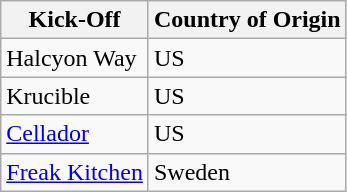<table class="wikitable">
<tr>
<th>Kick-Off</th>
<th>Country of Origin</th>
</tr>
<tr>
<td>Halcyon Way</td>
<td>US</td>
</tr>
<tr>
<td>Krucible</td>
<td>US</td>
</tr>
<tr>
<td><a href='#'>Cellador</a></td>
<td>US</td>
</tr>
<tr>
<td><a href='#'>Freak Kitchen</a></td>
<td>Sweden</td>
</tr>
</table>
